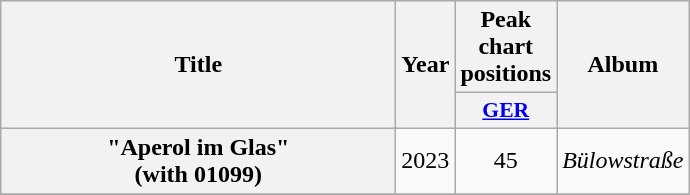<table class="wikitable plainrowheaders" style="text-align:center;" border="1">
<tr>
<th scope="col" rowspan="2" style="width:16em;">Title</th>
<th scope="col" rowspan="2">Year</th>
<th colspan="1">Peak chart positions</th>
<th scope="col" rowspan="2">Album</th>
</tr>
<tr>
<th scope="col" style="width:3em;font-size:90%;"><a href='#'>GER</a><br></th>
</tr>
<tr>
<th scope="row">"Aperol im Glas"<br><span>(with 01099)</span></th>
<td>2023</td>
<td>45</td>
<td><em>Bülowstraße</em></td>
</tr>
<tr>
</tr>
</table>
